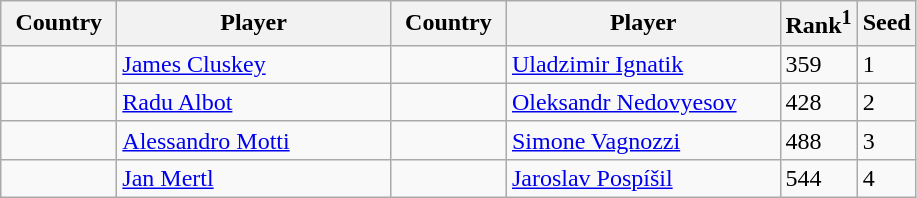<table class="sortable wikitable">
<tr>
<th width="70">Country</th>
<th width="175">Player</th>
<th width="70">Country</th>
<th width="175">Player</th>
<th>Rank<sup>1</sup></th>
<th>Seed</th>
</tr>
<tr>
<td></td>
<td><a href='#'>James Cluskey</a></td>
<td></td>
<td><a href='#'>Uladzimir Ignatik</a></td>
<td>359</td>
<td>1</td>
</tr>
<tr>
<td></td>
<td><a href='#'>Radu Albot</a></td>
<td></td>
<td><a href='#'>Oleksandr Nedovyesov</a></td>
<td>428</td>
<td>2</td>
</tr>
<tr>
<td></td>
<td><a href='#'>Alessandro Motti</a></td>
<td></td>
<td><a href='#'>Simone Vagnozzi</a></td>
<td>488</td>
<td>3</td>
</tr>
<tr>
<td></td>
<td><a href='#'>Jan Mertl</a></td>
<td></td>
<td><a href='#'>Jaroslav Pospíšil</a></td>
<td>544</td>
<td>4</td>
</tr>
</table>
